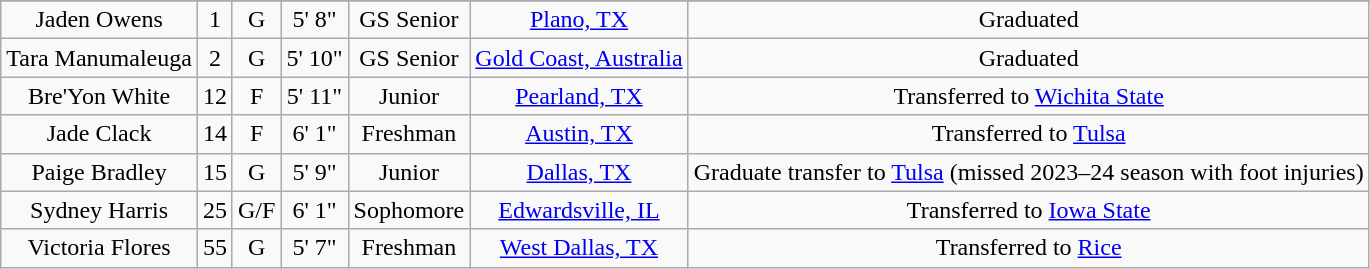<table class="wikitable sortable" style="text-align: center">
<tr align=center>
</tr>
<tr>
<td>Jaden Owens</td>
<td>1</td>
<td>G</td>
<td>5' 8"</td>
<td>GS Senior</td>
<td><a href='#'>Plano, TX</a></td>
<td>Graduated</td>
</tr>
<tr>
<td>Tara Manumaleuga</td>
<td>2</td>
<td>G</td>
<td>5' 10"</td>
<td>GS Senior</td>
<td><a href='#'>Gold Coast, Australia</a></td>
<td>Graduated</td>
</tr>
<tr>
<td>Bre'Yon White</td>
<td>12</td>
<td>F</td>
<td>5' 11"</td>
<td>Junior</td>
<td><a href='#'>Pearland, TX</a></td>
<td>Transferred to <a href='#'>Wichita State</a></td>
</tr>
<tr>
<td>Jade Clack</td>
<td>14</td>
<td>F</td>
<td>6' 1"</td>
<td>Freshman</td>
<td><a href='#'>Austin, TX</a></td>
<td>Transferred to <a href='#'>Tulsa</a></td>
</tr>
<tr>
<td>Paige Bradley</td>
<td>15</td>
<td>G</td>
<td>5' 9"</td>
<td>Junior</td>
<td><a href='#'>Dallas, TX</a></td>
<td>Graduate transfer to <a href='#'>Tulsa</a> (missed 2023–24 season with foot injuries)</td>
</tr>
<tr>
<td>Sydney Harris</td>
<td>25</td>
<td>G/F</td>
<td>6' 1"</td>
<td>Sophomore</td>
<td><a href='#'>Edwardsville, IL</a></td>
<td>Transferred to <a href='#'>Iowa State</a></td>
</tr>
<tr>
<td>Victoria Flores</td>
<td>55</td>
<td>G</td>
<td>5' 7"</td>
<td>Freshman</td>
<td><a href='#'>West Dallas, TX</a></td>
<td>Transferred to <a href='#'>Rice</a></td>
</tr>
</table>
